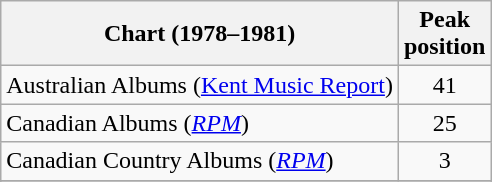<table class="wikitable sortable">
<tr>
<th scope="col">Chart (1978–1981)</th>
<th scope="col">Peak<br>position</th>
</tr>
<tr>
<td>Australian Albums (<a href='#'>Kent Music Report</a>)</td>
<td align="center">41</td>
</tr>
<tr>
<td>Canadian Albums (<em><a href='#'>RPM</a></em>)</td>
<td align="center">25</td>
</tr>
<tr>
<td>Canadian Country Albums (<em><a href='#'>RPM</a></em>)</td>
<td align="center">3</td>
</tr>
<tr>
</tr>
<tr>
</tr>
</table>
